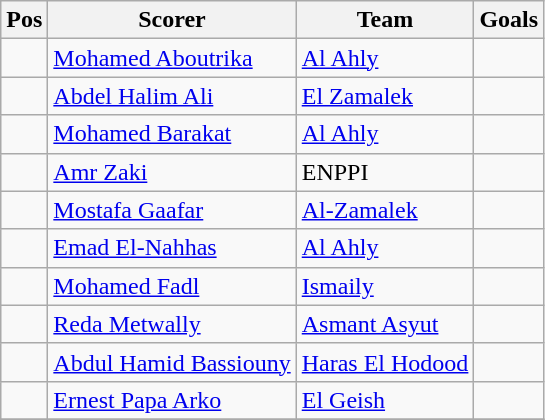<table class="wikitable">
<tr>
<th>Pos</th>
<th>Scorer</th>
<th>Team</th>
<th>Goals</th>
</tr>
<tr>
<td></td>
<td><a href='#'>Mohamed Aboutrika</a></td>
<td><a href='#'>Al Ahly</a></td>
<td></td>
</tr>
<tr>
<td></td>
<td><a href='#'>Abdel Halim Ali</a></td>
<td><a href='#'>El Zamalek</a></td>
<td></td>
</tr>
<tr>
<td></td>
<td><a href='#'>Mohamed Barakat</a></td>
<td><a href='#'>Al Ahly</a></td>
<td></td>
</tr>
<tr>
<td></td>
<td><a href='#'>Amr Zaki</a></td>
<td>ENPPI</td>
<td></td>
</tr>
<tr>
<td></td>
<td><a href='#'>Mostafa Gaafar</a></td>
<td><a href='#'>Al-Zamalek</a></td>
<td></td>
</tr>
<tr>
<td></td>
<td><a href='#'>Emad El-Nahhas</a></td>
<td><a href='#'>Al Ahly</a></td>
<td></td>
</tr>
<tr>
<td></td>
<td><a href='#'>Mohamed Fadl</a></td>
<td><a href='#'>Ismaily</a></td>
<td></td>
</tr>
<tr>
<td></td>
<td><a href='#'>Reda Metwally</a></td>
<td><a href='#'>Asmant Asyut</a></td>
<td></td>
</tr>
<tr>
<td></td>
<td><a href='#'>Abdul Hamid Bassiouny</a></td>
<td><a href='#'>Haras El Hodood</a></td>
<td></td>
</tr>
<tr>
<td></td>
<td><a href='#'>Ernest Papa Arko</a></td>
<td><a href='#'>El Geish</a></td>
<td></td>
</tr>
<tr>
</tr>
</table>
